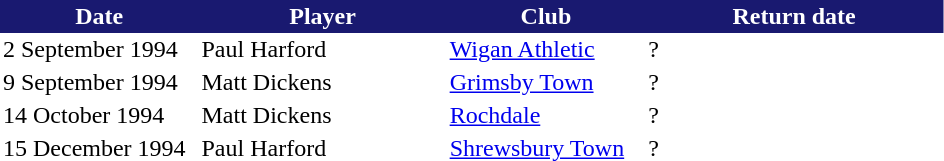<table border="0" cellspacing="0" cellpadding="2">
<tr style="background:#191970; color:white;">
<th width=20%>Date</th>
<th width=25%>Player</th>
<th width=20%>Club</th>
<th width=30%>Return date</th>
</tr>
<tr>
<td>2 September 1994</td>
<td> Paul Harford</td>
<td> <a href='#'>Wigan Athletic</a></td>
<td>?</td>
</tr>
<tr>
<td>9 September 1994</td>
<td> Matt Dickens</td>
<td> <a href='#'>Grimsby Town</a></td>
<td>?</td>
</tr>
<tr>
<td>14 October 1994</td>
<td> Matt Dickens</td>
<td> <a href='#'>Rochdale</a></td>
<td>?</td>
</tr>
<tr>
<td>15 December 1994</td>
<td> Paul Harford</td>
<td> <a href='#'>Shrewsbury Town</a></td>
<td>?</td>
</tr>
</table>
